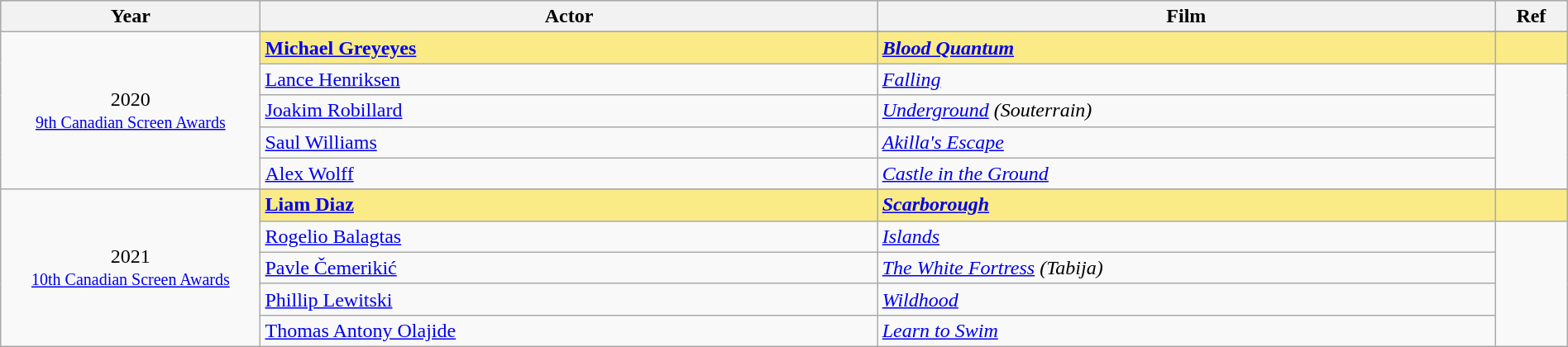<table class="wikitable" style="width:100%;">
<tr style="background:#bebebe;">
<th style="width:8%;">Year</th>
<th style="width:19%;">Actor</th>
<th style="width:19%;">Film</th>
<th style="width:2%;">Ref</th>
</tr>
<tr>
<td rowspan="6" align="center">2020 <br> <small><a href='#'>9th Canadian Screen Awards</a></small></td>
</tr>
<tr style="background:#FAEB86;">
<td><strong><a href='#'>Michael Greyeyes</a></strong></td>
<td><strong><em><a href='#'>Blood Quantum</a></em></strong></td>
<td></td>
</tr>
<tr>
<td><a href='#'>Lance Henriksen</a></td>
<td><em><a href='#'>Falling</a></em></td>
<td rowspan=4></td>
</tr>
<tr>
<td><a href='#'>Joakim Robillard</a></td>
<td><em><a href='#'>Underground</a> (Souterrain)</em></td>
</tr>
<tr>
<td><a href='#'>Saul Williams</a></td>
<td><em><a href='#'>Akilla's Escape</a></em></td>
</tr>
<tr>
<td><a href='#'>Alex Wolff</a></td>
<td><em><a href='#'>Castle in the Ground</a></em></td>
</tr>
<tr>
<td rowspan="6" align="center">2021 <br> <small><a href='#'>10th Canadian Screen Awards</a></small></td>
</tr>
<tr style="background:#FAEB86;">
<td><strong><a href='#'>Liam Diaz</a></strong></td>
<td><strong><em><a href='#'>Scarborough</a></em></strong></td>
<td></td>
</tr>
<tr>
<td><a href='#'>Rogelio Balagtas</a></td>
<td><em><a href='#'>Islands</a></em></td>
<td rowspan=4></td>
</tr>
<tr>
<td><a href='#'>Pavle Čemerikić</a></td>
<td><em><a href='#'>The White Fortress</a> (Tabija)</em></td>
</tr>
<tr>
<td><a href='#'>Phillip Lewitski</a></td>
<td><em><a href='#'>Wildhood</a></em></td>
</tr>
<tr>
<td><a href='#'>Thomas Antony Olajide</a></td>
<td><em><a href='#'>Learn to Swim</a></em></td>
</tr>
</table>
